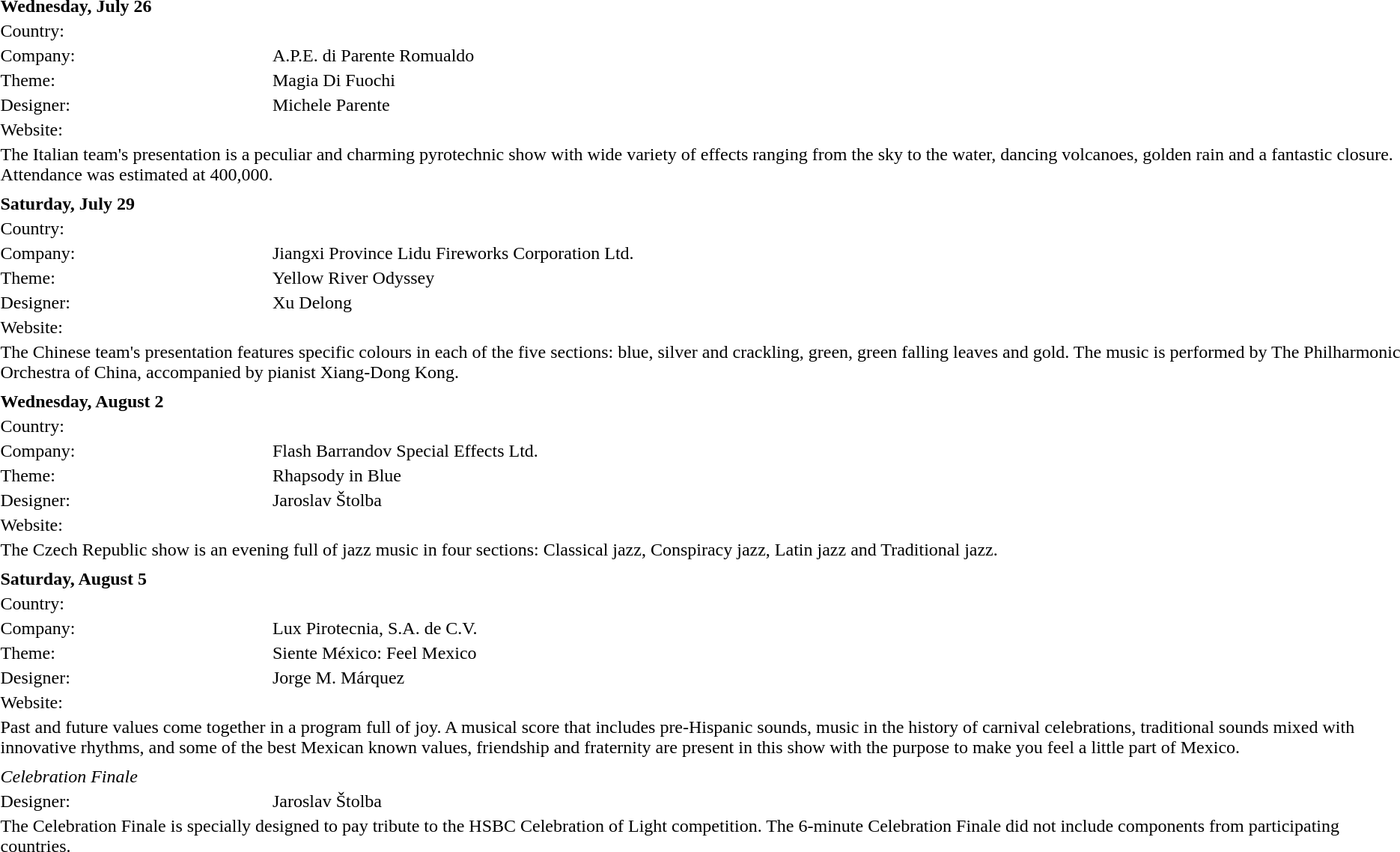<table border="0">
<tr>
<td colspan="2"><strong>Wednesday, July 26</strong></td>
</tr>
<tr>
<td>Country:</td>
<td></td>
</tr>
<tr>
<td>Company:</td>
<td>A.P.E. di Parente Romualdo</td>
</tr>
<tr>
<td>Theme:</td>
<td>Magia Di Fuochi</td>
</tr>
<tr>
<td>Designer:</td>
<td>Michele Parente</td>
</tr>
<tr>
<td>Website:</td>
<td></td>
</tr>
<tr>
<td colspan="2">The Italian team's presentation is a peculiar and charming pyrotechnic show with wide variety of effects ranging from the sky to the water, dancing volcanoes, golden rain and a fantastic closure. Attendance was estimated at 400,000.</td>
</tr>
<tr>
<td></td>
</tr>
<tr>
<td colspan="2"><strong>Saturday, July 29</strong></td>
</tr>
<tr>
<td>Country:</td>
<td></td>
<td rowspan="6"></td>
</tr>
<tr>
<td>Company:</td>
<td>Jiangxi Province Lidu Fireworks Corporation Ltd.</td>
</tr>
<tr>
<td>Theme:</td>
<td>Yellow River Odyssey</td>
</tr>
<tr>
<td>Designer:</td>
<td>Xu Delong</td>
</tr>
<tr>
<td>Website:</td>
<td></td>
</tr>
<tr>
<td colspan="2">The Chinese team's presentation features specific colours in each of the five sections: blue, silver and crackling, green, green falling leaves and gold. The music is performed by The Philharmonic Orchestra of China, accompanied by pianist Xiang-Dong Kong.</td>
</tr>
<tr>
<td></td>
</tr>
<tr>
<td colspan="2"><strong>Wednesday, August 2</strong></td>
</tr>
<tr>
<td>Country:</td>
<td></td>
</tr>
<tr>
<td>Company:</td>
<td>Flash Barrandov Special Effects Ltd.</td>
</tr>
<tr>
<td>Theme:</td>
<td>Rhapsody in Blue</td>
</tr>
<tr>
<td>Designer:</td>
<td>Jaroslav Štolba</td>
</tr>
<tr>
<td>Website:</td>
<td></td>
</tr>
<tr>
<td colspan="2">The Czech Republic show is an evening full of jazz music in four sections: Classical jazz, Conspiracy jazz, Latin jazz and Traditional jazz.</td>
</tr>
<tr>
<td></td>
</tr>
<tr>
<td colspan="2"><strong>Saturday, August 5</strong></td>
</tr>
<tr>
<td>Country:</td>
<td></td>
</tr>
<tr>
<td>Company:</td>
<td>Lux Pirotecnia, S.A. de C.V.</td>
</tr>
<tr>
<td>Theme:</td>
<td>Siente México: Feel Mexico</td>
</tr>
<tr>
<td>Designer:</td>
<td>Jorge M. Márquez</td>
</tr>
<tr>
<td>Website:</td>
<td></td>
</tr>
<tr>
<td colspan="2">Past and future values come together in a program full of joy. A musical score that includes pre-Hispanic sounds, music in the history of carnival celebrations, traditional sounds mixed with innovative rhythms, and some of the best Mexican known values, friendship and fraternity are present in this show with the purpose to make you feel a little part of Mexico.</td>
</tr>
<tr>
<td></td>
</tr>
<tr>
<td colspan="2"><em>Celebration Finale</em></td>
</tr>
<tr>
<td>Designer:</td>
<td>Jaroslav Štolba</td>
</tr>
<tr>
<td colspan="2">The Celebration Finale is specially designed to pay tribute to the HSBC Celebration of Light competition. The 6-minute Celebration Finale did not include components from participating countries.</td>
</tr>
</table>
